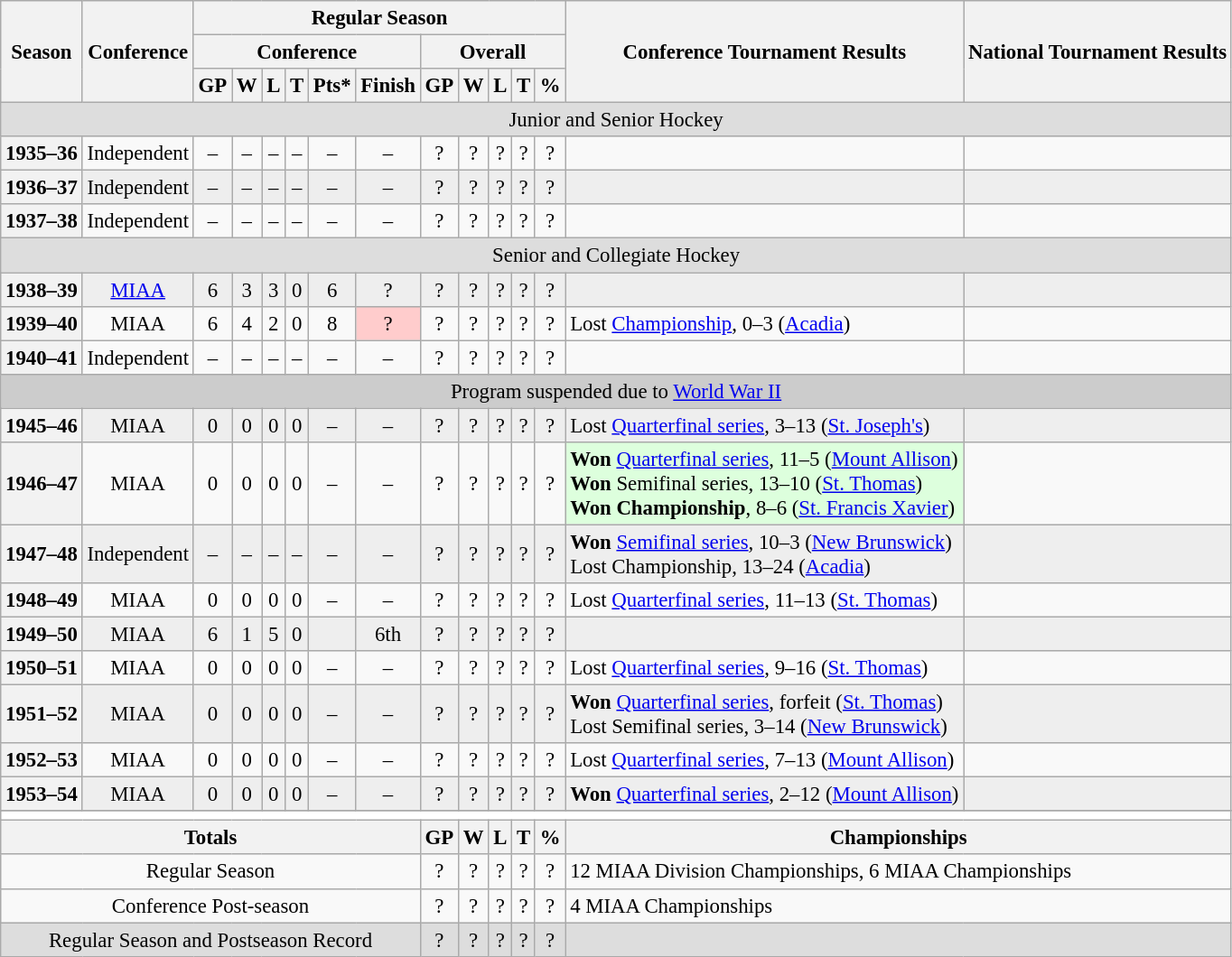<table class="wikitable" style="text-align: center; font-size: 95%">
<tr>
<th rowspan="3">Season</th>
<th rowspan="3">Conference</th>
<th colspan="11">Regular Season</th>
<th rowspan="3">Conference Tournament Results</th>
<th rowspan="3">National Tournament Results</th>
</tr>
<tr>
<th colspan="6">Conference</th>
<th colspan="5">Overall</th>
</tr>
<tr>
<th>GP</th>
<th>W</th>
<th>L</th>
<th>T</th>
<th>Pts*</th>
<th>Finish</th>
<th>GP</th>
<th>W</th>
<th>L</th>
<th>T</th>
<th>%</th>
</tr>
<tr>
<td style="background:#dddddd;" colspan="18">Junior and Senior Hockey</td>
</tr>
<tr>
<th>1935–36</th>
<td>Independent</td>
<td>–</td>
<td>–</td>
<td>–</td>
<td>–</td>
<td>–</td>
<td>–</td>
<td>?</td>
<td>?</td>
<td>?</td>
<td>?</td>
<td>?</td>
<td align="left"></td>
<td align="left"></td>
</tr>
<tr bgcolor=eeeeee>
<th>1936–37</th>
<td>Independent</td>
<td>–</td>
<td>–</td>
<td>–</td>
<td>–</td>
<td>–</td>
<td>–</td>
<td>?</td>
<td>?</td>
<td>?</td>
<td>?</td>
<td>?</td>
<td align="left"></td>
<td align="left"></td>
</tr>
<tr>
<th>1937–38</th>
<td>Independent</td>
<td>–</td>
<td>–</td>
<td>–</td>
<td>–</td>
<td>–</td>
<td>–</td>
<td>?</td>
<td>?</td>
<td>?</td>
<td>?</td>
<td>?</td>
<td align="left"></td>
<td align="left"></td>
</tr>
<tr>
<td style="background:#dddddd;" colspan="18">Senior and Collegiate Hockey</td>
</tr>
<tr bgcolor=eeeeee>
<th>1938–39</th>
<td><a href='#'>MIAA</a></td>
<td>6</td>
<td>3</td>
<td>3</td>
<td>0</td>
<td>6</td>
<td>?</td>
<td>?</td>
<td>?</td>
<td>?</td>
<td>?</td>
<td>?</td>
<td align="left"></td>
<td align="left"></td>
</tr>
<tr>
<th>1939–40</th>
<td>MIAA</td>
<td>6</td>
<td>4</td>
<td>2</td>
<td>0</td>
<td>8</td>
<td style="background: #FFCCCC;">?</td>
<td>?</td>
<td>?</td>
<td>?</td>
<td>?</td>
<td>?</td>
<td align="left">Lost <a href='#'>Championship</a>, 0–3 (<a href='#'>Acadia</a>)</td>
<td align="left"></td>
</tr>
<tr>
<th>1940–41</th>
<td>Independent</td>
<td>–</td>
<td>–</td>
<td>–</td>
<td>–</td>
<td>–</td>
<td>–</td>
<td>?</td>
<td>?</td>
<td>?</td>
<td>?</td>
<td>?</td>
<td align="left"></td>
<td align="left"></td>
</tr>
<tr>
<td style="background:#cccccc;" colspan="18">Program suspended due to <a href='#'>World War II</a></td>
</tr>
<tr bgcolor=eeeeee>
<th>1945–46</th>
<td>MIAA</td>
<td>0</td>
<td>0</td>
<td>0</td>
<td>0</td>
<td>–</td>
<td>–</td>
<td>?</td>
<td>?</td>
<td>?</td>
<td>?</td>
<td>?</td>
<td align="left">Lost <a href='#'>Quarterfinal series</a>, 3–13 (<a href='#'>St. Joseph's</a>)</td>
<td align="left"></td>
</tr>
<tr>
<th>1946–47</th>
<td>MIAA</td>
<td>0</td>
<td>0</td>
<td>0</td>
<td>0</td>
<td>–</td>
<td>–</td>
<td>?</td>
<td>?</td>
<td>?</td>
<td>?</td>
<td>?</td>
<td style="background: #ddffdd;"align="left"><strong>Won</strong> <a href='#'>Quarterfinal series</a>, 11–5 (<a href='#'>Mount Allison</a>)<br><strong>Won</strong> Semifinal series, 13–10 (<a href='#'>St. Thomas</a>)<br><strong>Won Championship</strong>, 8–6 (<a href='#'>St. Francis Xavier</a>)</td>
<td align="left"></td>
</tr>
<tr bgcolor=eeeeee>
<th>1947–48</th>
<td>Independent</td>
<td>–</td>
<td>–</td>
<td>–</td>
<td>–</td>
<td>–</td>
<td>–</td>
<td>?</td>
<td>?</td>
<td>?</td>
<td>?</td>
<td>?</td>
<td align="left"><strong>Won</strong> <a href='#'>Semifinal series</a>, 10–3 (<a href='#'>New Brunswick</a>)<br>Lost Championship, 13–24 (<a href='#'>Acadia</a>)</td>
<td align="left"></td>
</tr>
<tr>
<th>1948–49</th>
<td>MIAA</td>
<td>0</td>
<td>0</td>
<td>0</td>
<td>0</td>
<td>–</td>
<td>–</td>
<td>?</td>
<td>?</td>
<td>?</td>
<td>?</td>
<td>?</td>
<td align="left">Lost <a href='#'>Quarterfinal series</a>, 11–13 (<a href='#'>St. Thomas</a>)</td>
<td align="left"></td>
</tr>
<tr bgcolor=eeeeee>
<th>1949–50</th>
<td>MIAA</td>
<td>6</td>
<td>1</td>
<td>5</td>
<td>0</td>
<td></td>
<td>6th</td>
<td>?</td>
<td>?</td>
<td>?</td>
<td>?</td>
<td>?</td>
<td align="left"></td>
<td align="left"></td>
</tr>
<tr>
<th>1950–51</th>
<td>MIAA</td>
<td>0</td>
<td>0</td>
<td>0</td>
<td>0</td>
<td>–</td>
<td>–</td>
<td>?</td>
<td>?</td>
<td>?</td>
<td>?</td>
<td>?</td>
<td align="left">Lost <a href='#'>Quarterfinal series</a>, 9–16 (<a href='#'>St. Thomas</a>)</td>
<td align="left"></td>
</tr>
<tr bgcolor=eeeeee>
<th>1951–52</th>
<td>MIAA</td>
<td>0</td>
<td>0</td>
<td>0</td>
<td>0</td>
<td>–</td>
<td>–</td>
<td>?</td>
<td>?</td>
<td>?</td>
<td>?</td>
<td>?</td>
<td align="left"><strong>Won</strong> <a href='#'>Quarterfinal series</a>, forfeit (<a href='#'>St. Thomas</a>)<br>Lost Semifinal series, 3–14 (<a href='#'>New Brunswick</a>)</td>
<td align="left"></td>
</tr>
<tr>
<th>1952–53</th>
<td>MIAA</td>
<td>0</td>
<td>0</td>
<td>0</td>
<td>0</td>
<td>–</td>
<td>–</td>
<td>?</td>
<td>?</td>
<td>?</td>
<td>?</td>
<td>?</td>
<td align="left">Lost <a href='#'>Quarterfinal series</a>, 7–13 (<a href='#'>Mount Allison</a>)</td>
<td align="left"></td>
</tr>
<tr bgcolor=eeeeee>
<th>1953–54</th>
<td>MIAA</td>
<td>0</td>
<td>0</td>
<td>0</td>
<td>0</td>
<td>–</td>
<td>–</td>
<td>?</td>
<td>?</td>
<td>?</td>
<td>?</td>
<td>?</td>
<td align="left"><strong>Won</strong> <a href='#'>Quarterfinal series</a>, 2–12 (<a href='#'>Mount Allison</a>)</td>
<td align="left"></td>
</tr>
<tr>
</tr>
<tr ->
</tr>
<tr>
<td colspan="15" style="background:#fff;"></td>
</tr>
<tr>
<th colspan="8">Totals</th>
<th>GP</th>
<th>W</th>
<th>L</th>
<th>T</th>
<th>%</th>
<th colspan="2">Championships</th>
</tr>
<tr>
<td colspan="8">Regular Season</td>
<td>?</td>
<td>?</td>
<td>?</td>
<td>?</td>
<td>?</td>
<td colspan="2" align="left">12 MIAA Division Championships, 6 MIAA Championships</td>
</tr>
<tr>
<td colspan="8">Conference Post-season</td>
<td>?</td>
<td>?</td>
<td>?</td>
<td>?</td>
<td>?</td>
<td colspan="2" align="left">4 MIAA Championships</td>
</tr>
<tr bgcolor=dddddd>
<td colspan="8">Regular Season and Postseason Record</td>
<td>?</td>
<td>?</td>
<td>?</td>
<td>?</td>
<td>?</td>
<td colspan="2" align="left"></td>
</tr>
</table>
